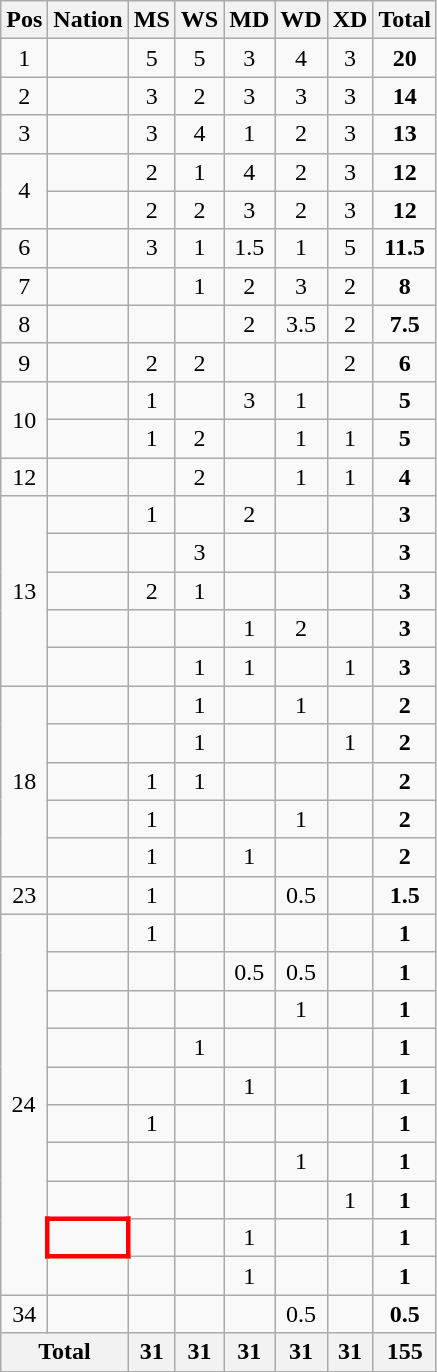<table class="wikitable" style="text-align:center">
<tr>
<th>Pos</th>
<th>Nation</th>
<th>MS</th>
<th>WS</th>
<th>MD</th>
<th>WD</th>
<th>XD</th>
<th>Total</th>
</tr>
<tr>
<td>1</td>
<td align="left"></td>
<td>5</td>
<td>5</td>
<td>3</td>
<td>4</td>
<td>3</td>
<td><strong>20</strong></td>
</tr>
<tr>
<td>2</td>
<td align="left"></td>
<td>3</td>
<td>2</td>
<td>3</td>
<td>3</td>
<td>3</td>
<td><strong>14</strong></td>
</tr>
<tr>
<td>3</td>
<td align="left"></td>
<td>3</td>
<td>4</td>
<td>1</td>
<td>2</td>
<td>3</td>
<td><strong>13</strong></td>
</tr>
<tr>
<td rowspan="2">4</td>
<td align="left"></td>
<td>2</td>
<td>1</td>
<td>4</td>
<td>2</td>
<td>3</td>
<td><strong>12</strong></td>
</tr>
<tr>
<td align="left"></td>
<td>2</td>
<td>2</td>
<td>3</td>
<td>2</td>
<td>3</td>
<td><strong>12</strong></td>
</tr>
<tr>
<td>6</td>
<td align="left"></td>
<td>3</td>
<td>1</td>
<td>1.5</td>
<td>1</td>
<td>5</td>
<td><strong>11.5</strong></td>
</tr>
<tr>
<td>7</td>
<td align="left"></td>
<td></td>
<td>1</td>
<td>2</td>
<td>3</td>
<td>2</td>
<td><strong>8</strong></td>
</tr>
<tr>
<td>8</td>
<td align="left"></td>
<td></td>
<td></td>
<td>2</td>
<td>3.5</td>
<td>2</td>
<td><strong>7.5</strong></td>
</tr>
<tr>
<td>9</td>
<td align="left"></td>
<td>2</td>
<td>2</td>
<td></td>
<td></td>
<td>2</td>
<td><strong>6</strong></td>
</tr>
<tr>
<td rowspan="2">10</td>
<td align="left"></td>
<td>1</td>
<td></td>
<td>3</td>
<td>1</td>
<td></td>
<td><strong>5</strong></td>
</tr>
<tr>
<td align="left"></td>
<td>1</td>
<td>2</td>
<td></td>
<td>1</td>
<td>1</td>
<td><strong>5</strong></td>
</tr>
<tr>
<td>12</td>
<td align="left"></td>
<td></td>
<td>2</td>
<td></td>
<td>1</td>
<td>1</td>
<td><strong>4</strong></td>
</tr>
<tr>
<td rowspan="5">13</td>
<td align="left"></td>
<td>1</td>
<td></td>
<td>2</td>
<td></td>
<td></td>
<td><strong>3</strong></td>
</tr>
<tr>
<td align="left"></td>
<td></td>
<td>3</td>
<td></td>
<td></td>
<td></td>
<td><strong>3</strong></td>
</tr>
<tr>
<td align="left"></td>
<td>2</td>
<td>1</td>
<td></td>
<td></td>
<td></td>
<td><strong>3</strong></td>
</tr>
<tr>
<td align="left"></td>
<td></td>
<td></td>
<td>1</td>
<td>2</td>
<td></td>
<td><strong>3</strong></td>
</tr>
<tr>
<td align="left"></td>
<td></td>
<td>1</td>
<td>1</td>
<td></td>
<td>1</td>
<td><strong>3</strong></td>
</tr>
<tr>
<td rowspan="5">18</td>
<td align="left"></td>
<td></td>
<td>1</td>
<td></td>
<td>1</td>
<td></td>
<td><strong>2</strong></td>
</tr>
<tr>
<td align="left"></td>
<td></td>
<td>1</td>
<td></td>
<td></td>
<td>1</td>
<td><strong>2</strong></td>
</tr>
<tr>
<td align="left"></td>
<td>1</td>
<td>1</td>
<td></td>
<td></td>
<td></td>
<td><strong>2</strong></td>
</tr>
<tr>
<td align="left"></td>
<td>1</td>
<td></td>
<td></td>
<td>1</td>
<td></td>
<td><strong>2</strong></td>
</tr>
<tr>
<td align="left"></td>
<td>1</td>
<td></td>
<td>1</td>
<td></td>
<td></td>
<td><strong>2</strong></td>
</tr>
<tr>
<td>23</td>
<td align="left"></td>
<td>1</td>
<td></td>
<td></td>
<td>0.5</td>
<td></td>
<td><strong>1.5</strong></td>
</tr>
<tr>
<td rowspan="10">24</td>
<td align="left"></td>
<td>1</td>
<td></td>
<td></td>
<td></td>
<td></td>
<td><strong>1</strong></td>
</tr>
<tr>
<td align="left"></td>
<td></td>
<td></td>
<td>0.5</td>
<td>0.5</td>
<td></td>
<td><strong>1</strong></td>
</tr>
<tr>
<td align="left"></td>
<td></td>
<td></td>
<td></td>
<td>1</td>
<td></td>
<td><strong>1</strong></td>
</tr>
<tr>
<td align="left"></td>
<td></td>
<td>1</td>
<td></td>
<td></td>
<td></td>
<td><strong>1</strong></td>
</tr>
<tr>
<td align="left"></td>
<td></td>
<td></td>
<td>1</td>
<td></td>
<td></td>
<td><strong>1</strong></td>
</tr>
<tr>
<td align="left"></td>
<td>1</td>
<td></td>
<td></td>
<td></td>
<td></td>
<td><strong>1</strong></td>
</tr>
<tr>
<td align="left"></td>
<td></td>
<td></td>
<td></td>
<td>1</td>
<td></td>
<td><strong>1</strong></td>
</tr>
<tr>
<td align="left"></td>
<td></td>
<td></td>
<td></td>
<td></td>
<td>1</td>
<td><strong>1</strong></td>
</tr>
<tr>
<td align="left" style="border: 3px solid red"><strong></strong></td>
<td></td>
<td></td>
<td>1</td>
<td></td>
<td></td>
<td><strong>1</strong></td>
</tr>
<tr>
<td align="left"></td>
<td></td>
<td></td>
<td>1</td>
<td></td>
<td></td>
<td><strong>1</strong></td>
</tr>
<tr>
<td>34</td>
<td align="left"></td>
<td></td>
<td></td>
<td></td>
<td>0.5</td>
<td></td>
<td><strong>0.5</strong></td>
</tr>
<tr>
<th colspan="2">Total</th>
<th>31</th>
<th>31</th>
<th>31</th>
<th>31</th>
<th>31</th>
<th>155</th>
</tr>
</table>
